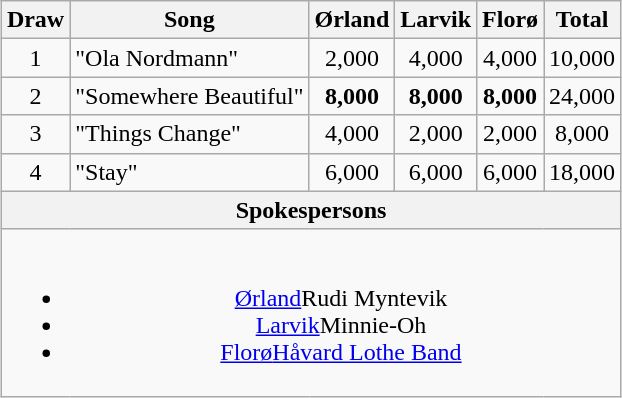<table class="wikitable collapsible" style="margin: 1em auto 1em auto; text-align:center;">
<tr>
<th>Draw</th>
<th>Song</th>
<th>Ørland</th>
<th>Larvik</th>
<th>Florø</th>
<th>Total</th>
</tr>
<tr>
<td>1</td>
<td align=left>"Ola Nordmann"</td>
<td>2,000</td>
<td>4,000</td>
<td>4,000</td>
<td>10,000</td>
</tr>
<tr>
<td>2</td>
<td align=left>"Somewhere Beautiful"</td>
<td><strong>8,000</strong></td>
<td><strong>8,000</strong></td>
<td><strong>8,000</strong></td>
<td>24,000</td>
</tr>
<tr>
<td>3</td>
<td align=left>"Things Change"</td>
<td>4,000</td>
<td>2,000</td>
<td>2,000</td>
<td>8,000</td>
</tr>
<tr>
<td>4</td>
<td align=left>"Stay"</td>
<td>6,000</td>
<td>6,000</td>
<td>6,000</td>
<td>18,000</td>
</tr>
<tr>
<th colspan="6">Spokespersons</th>
</tr>
<tr>
<td colspan="6"><br><ul><li><a href='#'>Ørland</a>Rudi Myntevik</li><li><a href='#'>Larvik</a>Minnie-Oh</li><li><a href='#'>Florø</a><a href='#'>Håvard Lothe Band</a></li></ul></td>
</tr>
</table>
